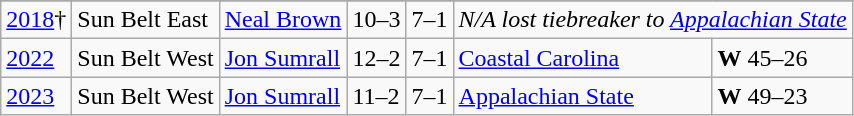<table class="wikitable">
<tr>
</tr>
<tr>
<td><a href='#'>2018</a>†</td>
<td>Sun Belt East</td>
<td><a href='#'>Neal Brown</a></td>
<td>10–3</td>
<td>7–1</td>
<td colspan=2><em>N/A lost tiebreaker to <a href='#'>Appalachian State</a></em></td>
</tr>
<tr>
<td><a href='#'>2022</a></td>
<td>Sun Belt West</td>
<td><a href='#'>Jon Sumrall</a></td>
<td>12–2</td>
<td>7–1</td>
<td><a href='#'>Coastal Carolina</a></td>
<td><strong>W</strong> 45–26</td>
</tr>
<tr>
<td><a href='#'>2023</a></td>
<td>Sun Belt West</td>
<td><a href='#'>Jon Sumrall</a></td>
<td>11–2</td>
<td>7–1</td>
<td><a href='#'>Appalachian State</a></td>
<td><strong>W</strong> 49–23</td>
</tr>
</table>
